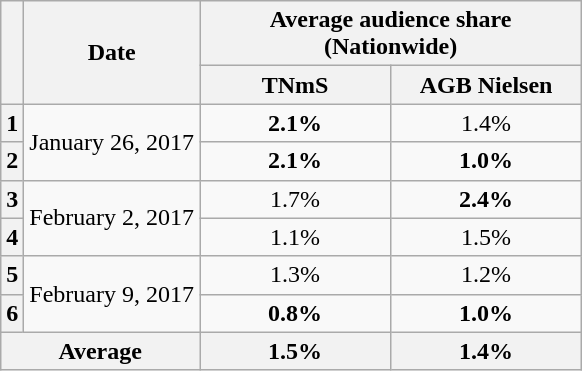<table class="wikitable" style="text-align:center;">
<tr>
<th rowspan="2"></th>
<th rowspan="2">Date</th>
<th colspan="2">Average audience share (Nationwide)</th>
</tr>
<tr>
<th width="120">TNmS</th>
<th width="120">AGB Nielsen</th>
</tr>
<tr>
<th>1</th>
<td rowspan="2">January 26, 2017</td>
<td><span><strong>2.1%</strong></span> </td>
<td>1.4% </td>
</tr>
<tr>
<th>2</th>
<td><span><strong>2.1%</strong></span> </td>
<td><span><strong>1.0%</strong></span> </td>
</tr>
<tr>
<th>3</th>
<td rowspan="2">February 2, 2017</td>
<td>1.7% </td>
<td><span><strong>2.4%</strong></span> </td>
</tr>
<tr>
<th>4</th>
<td>1.1% </td>
<td>1.5% </td>
</tr>
<tr>
<th>5</th>
<td rowspan="2">February 9, 2017</td>
<td>1.3% </td>
<td>1.2% </td>
</tr>
<tr>
<th>6</th>
<td><span><strong>0.8%</strong></span> </td>
<td><span><strong>1.0%</strong></span> </td>
</tr>
<tr>
<th colspan="2">Average</th>
<th>1.5%</th>
<th>1.4%</th>
</tr>
</table>
